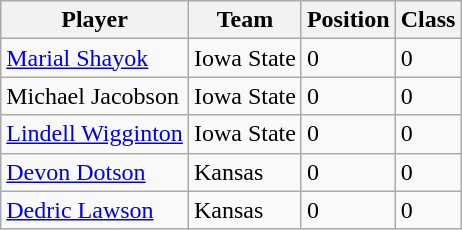<table class="wikitable">
<tr>
<th>Player</th>
<th>Team</th>
<th>Position</th>
<th>Class</th>
</tr>
<tr>
<td><a href='#'>Marial Shayok</a></td>
<td>Iowa State</td>
<td>0</td>
<td>0</td>
</tr>
<tr>
<td>Michael Jacobson</td>
<td>Iowa State</td>
<td>0</td>
<td>0</td>
</tr>
<tr>
<td><a href='#'>Lindell Wigginton</a></td>
<td>Iowa State</td>
<td>0</td>
<td>0</td>
</tr>
<tr>
<td><a href='#'>Devon Dotson</a></td>
<td>Kansas</td>
<td>0</td>
<td>0</td>
</tr>
<tr>
<td><a href='#'>Dedric Lawson</a></td>
<td>Kansas</td>
<td>0</td>
<td>0</td>
</tr>
</table>
